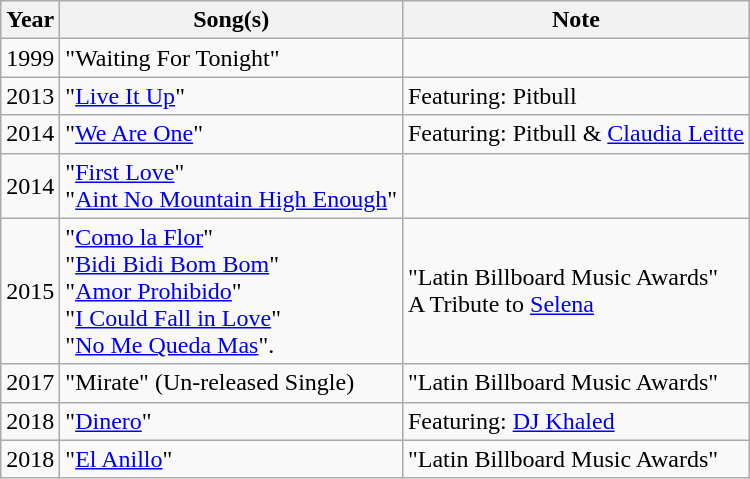<table class="wikitable">
<tr>
<th>Year</th>
<th>Song(s)</th>
<th>Note</th>
</tr>
<tr>
<td>1999</td>
<td>"Waiting For Tonight"</td>
<td></td>
</tr>
<tr>
<td>2013</td>
<td>"<a href='#'>Live It Up</a>"</td>
<td>Featuring: Pitbull</td>
</tr>
<tr>
<td>2014</td>
<td>"<a href='#'>We Are One</a>"</td>
<td>Featuring: Pitbull & <a href='#'>Claudia Leitte</a></td>
</tr>
<tr>
<td>2014</td>
<td>"<a href='#'>First Love</a>"<br>"<a href='#'>Aint No Mountain High Enough</a>"</td>
<td></td>
</tr>
<tr>
<td>2015</td>
<td>"<a href='#'>Como la Flor</a>"<br>"<a href='#'>Bidi Bidi Bom Bom</a>"<br>"<a href='#'>Amor Prohibido</a>"<br>"<a href='#'>I Could Fall in Love</a>"<br>"<a href='#'>No Me Queda Mas</a>".</td>
<td>"Latin Billboard Music Awards"<br>A Tribute to <a href='#'>Selena</a></td>
</tr>
<tr>
<td>2017</td>
<td>"Mirate" (Un-released Single)</td>
<td>"Latin Billboard Music Awards"</td>
</tr>
<tr>
<td>2018</td>
<td>"<a href='#'>Dinero</a>"</td>
<td>Featuring: <a href='#'>DJ Khaled</a></td>
</tr>
<tr>
<td>2018</td>
<td>"<a href='#'>El Anillo</a>"</td>
<td>"Latin Billboard Music Awards"</td>
</tr>
</table>
